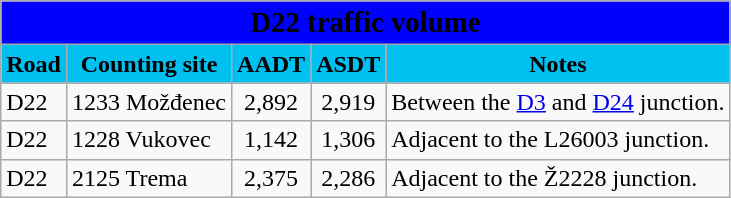<table class="wikitable">
<tr>
<td colspan=5 bgcolor=blue align=center style=margin-top:15><span><big><strong>D22 traffic volume</strong></big></span></td>
</tr>
<tr>
<td align=center bgcolor=00c0f0><strong>Road</strong></td>
<td align=center bgcolor=00c0f0><strong>Counting site</strong></td>
<td align=center bgcolor=00c0f0><strong>AADT</strong></td>
<td align=center bgcolor=00c0f0><strong>ASDT</strong></td>
<td align=center bgcolor=00c0f0><strong>Notes</strong></td>
</tr>
<tr>
<td> D22</td>
<td>1233 Možđenec</td>
<td align=center>2,892</td>
<td align=center>2,919</td>
<td>Between the <a href='#'>D3</a> and <a href='#'>D24</a> junction.</td>
</tr>
<tr>
<td> D22</td>
<td>1228 Vukovec</td>
<td align=center>1,142</td>
<td align=center>1,306</td>
<td>Adjacent to the L26003 junction.</td>
</tr>
<tr>
<td> D22</td>
<td>2125 Trema</td>
<td align=center>2,375</td>
<td align=center>2,286</td>
<td>Adjacent to the Ž2228 junction.</td>
</tr>
</table>
